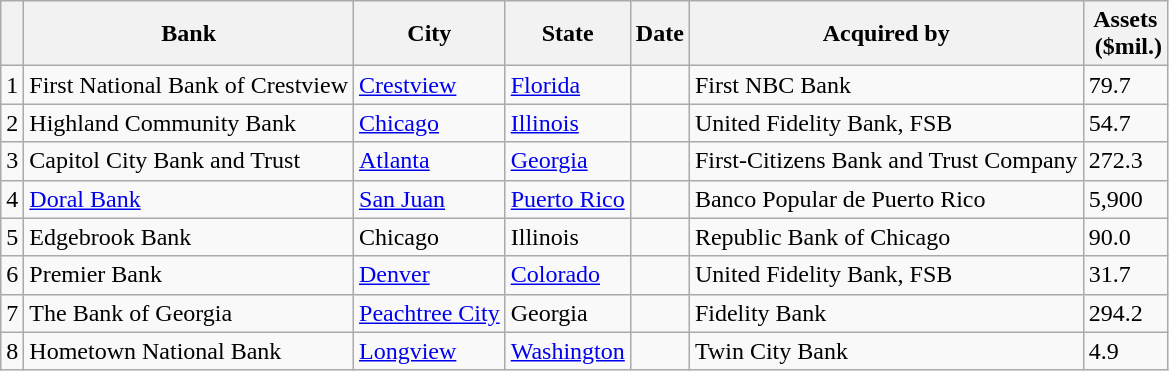<table class="wikitable sortable">
<tr>
<th></th>
<th>Bank</th>
<th>City</th>
<th>State</th>
<th>Date</th>
<th>Acquired by</th>
<th>Assets<br> ($mil.)</th>
</tr>
<tr>
<td>1</td>
<td>First National Bank of Crestview</td>
<td><a href='#'>Crestview</a></td>
<td><a href='#'>Florida</a></td>
<td></td>
<td>First NBC Bank</td>
<td>79.7</td>
</tr>
<tr>
<td>2</td>
<td>Highland Community Bank</td>
<td><a href='#'>Chicago</a></td>
<td><a href='#'>Illinois</a></td>
<td></td>
<td>United Fidelity Bank, FSB</td>
<td>54.7</td>
</tr>
<tr>
<td>3</td>
<td>Capitol City Bank and Trust</td>
<td><a href='#'>Atlanta</a></td>
<td><a href='#'>Georgia</a></td>
<td></td>
<td>First-Citizens Bank and Trust Company</td>
<td>272.3</td>
</tr>
<tr>
<td>4</td>
<td><a href='#'>Doral Bank</a></td>
<td><a href='#'>San Juan</a></td>
<td><a href='#'>Puerto Rico</a></td>
<td></td>
<td>Banco Popular de Puerto Rico</td>
<td>5,900</td>
</tr>
<tr>
<td>5</td>
<td>Edgebrook Bank</td>
<td>Chicago</td>
<td>Illinois</td>
<td></td>
<td>Republic Bank of Chicago</td>
<td>90.0</td>
</tr>
<tr>
<td>6</td>
<td>Premier Bank</td>
<td><a href='#'>Denver</a></td>
<td><a href='#'>Colorado</a></td>
<td></td>
<td>United Fidelity Bank, FSB</td>
<td>31.7</td>
</tr>
<tr>
<td>7</td>
<td>The Bank of Georgia</td>
<td><a href='#'>Peachtree City</a></td>
<td>Georgia</td>
<td></td>
<td>Fidelity Bank</td>
<td>294.2</td>
</tr>
<tr>
<td>8</td>
<td>Hometown National Bank</td>
<td><a href='#'>Longview</a></td>
<td><a href='#'>Washington</a></td>
<td></td>
<td>Twin City Bank</td>
<td>4.9</td>
</tr>
</table>
